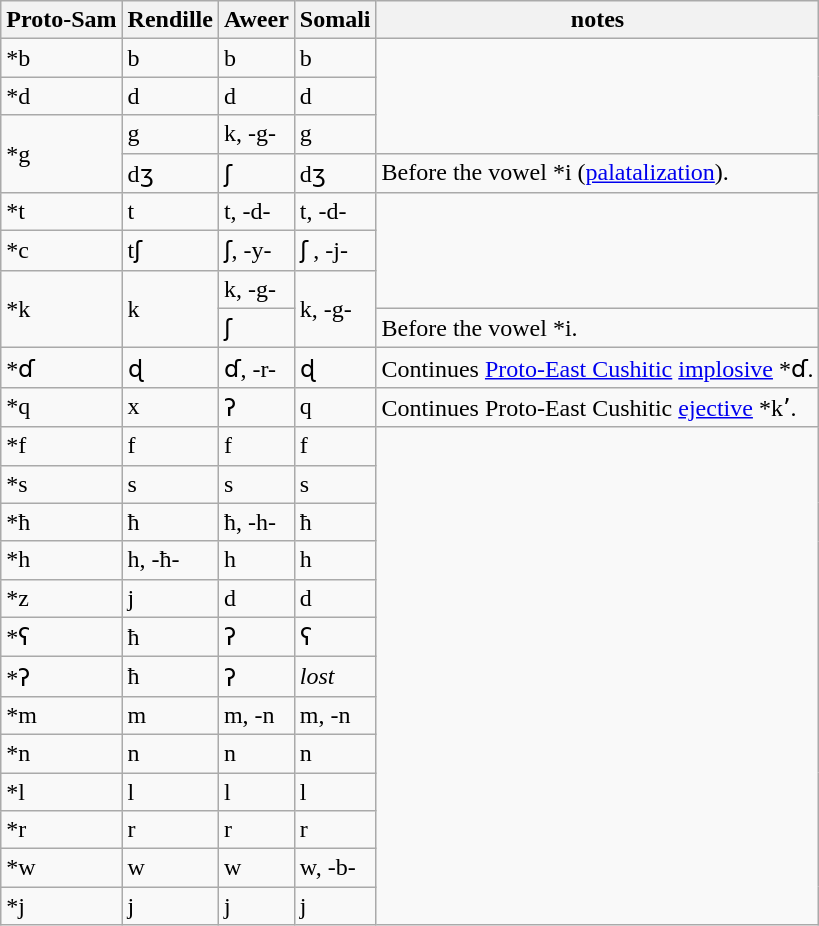<table class="wikitable">
<tr>
<th>Proto-Sam</th>
<th>Rendille</th>
<th>Aweer</th>
<th>Somali</th>
<th>notes</th>
</tr>
<tr>
<td>*b</td>
<td>b</td>
<td>b</td>
<td>b</td>
</tr>
<tr>
<td>*d</td>
<td>d</td>
<td>d</td>
<td>d</td>
</tr>
<tr>
<td rowspan="2">*g</td>
<td>g</td>
<td>k, -g-</td>
<td>g</td>
</tr>
<tr>
<td>dʒ</td>
<td>ʃ</td>
<td>dʒ </td>
<td>Before the vowel *i (<a href='#'>palatalization</a>).</td>
</tr>
<tr>
<td>*t</td>
<td>t</td>
<td>t, -d-</td>
<td>t, -d-</td>
</tr>
<tr>
<td>*c</td>
<td>tʃ</td>
<td>ʃ, -y-</td>
<td>ʃ , -j- </td>
</tr>
<tr>
<td rowspan="2">*k</td>
<td rowspan="2">k</td>
<td>k, -g-</td>
<td rowspan="2">k, -g-</td>
</tr>
<tr>
<td>ʃ</td>
<td>Before the vowel *i.</td>
</tr>
<tr>
<td>*ɗ</td>
<td>ɖ</td>
<td>ɗ, -r-</td>
<td>ɖ </td>
<td>Continues <a href='#'>Proto-East Cushitic</a> <a href='#'>implosive</a> *ɗ.</td>
</tr>
<tr>
<td>*q</td>
<td>x</td>
<td>ʔ</td>
<td>q</td>
<td>Continues Proto-East Cushitic <a href='#'>ejective</a> *kʼ.</td>
</tr>
<tr>
<td>*f</td>
<td>f</td>
<td>f</td>
<td>f</td>
</tr>
<tr>
<td>*s</td>
<td>s</td>
<td>s</td>
<td>s</td>
</tr>
<tr>
<td>*ħ</td>
<td>ħ</td>
<td>ħ, -h-</td>
<td>ħ </td>
</tr>
<tr>
<td>*h</td>
<td>h, -ħ-</td>
<td>h</td>
<td>h</td>
</tr>
<tr>
<td>*z</td>
<td>j</td>
<td>d</td>
<td>d</td>
</tr>
<tr>
<td>*ʕ</td>
<td>ħ</td>
<td>ʔ</td>
<td>ʕ </td>
</tr>
<tr>
<td>*ʔ</td>
<td>ħ</td>
<td>ʔ</td>
<td><em>lost</em></td>
</tr>
<tr>
<td>*m</td>
<td>m</td>
<td>m, -n</td>
<td>m, -n</td>
</tr>
<tr>
<td>*n</td>
<td>n</td>
<td>n</td>
<td>n</td>
</tr>
<tr>
<td>*l</td>
<td>l</td>
<td>l</td>
<td>l</td>
</tr>
<tr>
<td>*r</td>
<td>r</td>
<td>r</td>
<td>r</td>
</tr>
<tr>
<td>*w</td>
<td>w</td>
<td>w</td>
<td>w, -b-</td>
</tr>
<tr>
<td>*j</td>
<td>j</td>
<td>j</td>
<td>j </td>
</tr>
</table>
